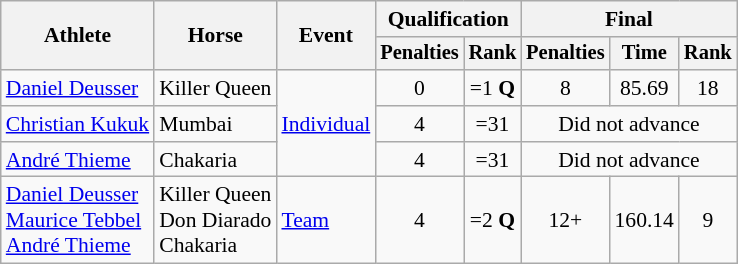<table class="wikitable" style="font-size:90%">
<tr>
<th rowspan="2">Athlete</th>
<th rowspan="2">Horse</th>
<th rowspan="2">Event</th>
<th colspan="2">Qualification</th>
<th colspan="3">Final</th>
</tr>
<tr style="font-size:95%">
<th>Penalties</th>
<th>Rank</th>
<th>Penalties</th>
<th>Time</th>
<th>Rank</th>
</tr>
<tr align=center>
<td align=left><a href='#'>Daniel Deusser</a></td>
<td align=left>Killer Queen</td>
<td align=left rowspan=3><a href='#'>Individual</a></td>
<td>0</td>
<td>=1 <strong>Q</strong></td>
<td>8</td>
<td>85.69</td>
<td>18</td>
</tr>
<tr align=center>
<td align=left><a href='#'>Christian Kukuk</a></td>
<td align=left>Mumbai</td>
<td>4</td>
<td>=31</td>
<td colspan=3>Did not advance</td>
</tr>
<tr align=center>
<td align=left><a href='#'>André Thieme</a></td>
<td align=left>Chakaria</td>
<td>4</td>
<td>=31</td>
<td colspan=3>Did not advance</td>
</tr>
<tr align=center>
<td align=left><a href='#'>Daniel Deusser</a><br><a href='#'>Maurice Tebbel</a><br><a href='#'>André Thieme</a></td>
<td align=left>Killer Queen<br>Don Diarado<br>Chakaria</td>
<td align=left><a href='#'>Team</a></td>
<td>4</td>
<td>=2 <strong>Q</strong></td>
<td>12+</td>
<td>160.14</td>
<td>9</td>
</tr>
</table>
